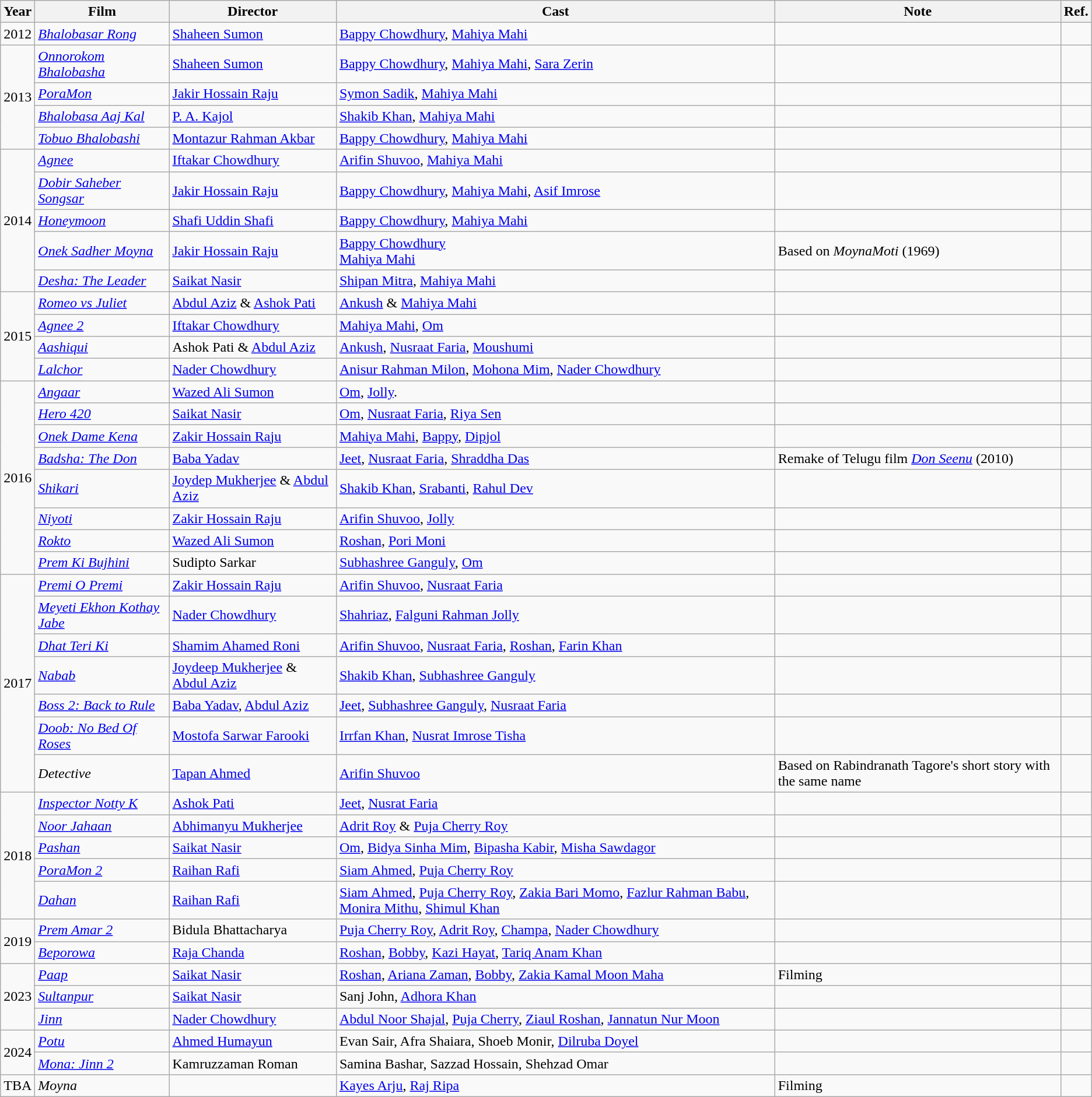<table class="wikitable">
<tr>
<th>Year</th>
<th>Film</th>
<th>Director</th>
<th>Cast</th>
<th>Note</th>
<th>Ref.</th>
</tr>
<tr>
<td rowspan="1">2012</td>
<td><em><a href='#'>Bhalobasar Rong</a></em></td>
<td><a href='#'>Shaheen Sumon</a></td>
<td><a href='#'>Bappy Chowdhury</a>, <a href='#'>Mahiya Mahi</a></td>
<td></td>
<td></td>
</tr>
<tr>
<td rowspan="4">2013</td>
<td><em><a href='#'>Onnorokom Bhalobasha</a></em></td>
<td><a href='#'>Shaheen Sumon</a></td>
<td><a href='#'>Bappy Chowdhury</a>, <a href='#'>Mahiya Mahi</a>, <a href='#'>Sara Zerin</a></td>
<td></td>
<td></td>
</tr>
<tr>
<td><em><a href='#'>PoraMon</a></em></td>
<td><a href='#'>Jakir Hossain Raju</a></td>
<td><a href='#'>Symon Sadik</a>, <a href='#'>Mahiya Mahi</a></td>
<td></td>
<td></td>
</tr>
<tr>
<td><em><a href='#'>Bhalobasa Aaj Kal</a></em></td>
<td><a href='#'>P. A. Kajol</a></td>
<td><a href='#'>Shakib Khan</a>, <a href='#'>Mahiya Mahi</a></td>
<td></td>
<td></td>
</tr>
<tr>
<td><em><a href='#'>Tobuo Bhalobashi</a></em></td>
<td><a href='#'>Montazur Rahman Akbar</a></td>
<td><a href='#'>Bappy Chowdhury</a>, <a href='#'>Mahiya Mahi</a></td>
<td></td>
<td></td>
</tr>
<tr>
<td rowspan="5">2014</td>
<td><em><a href='#'>Agnee</a></em></td>
<td><a href='#'>Iftakar Chowdhury</a></td>
<td><a href='#'>Arifin Shuvoo</a>, <a href='#'>Mahiya Mahi</a></td>
<td></td>
<td></td>
</tr>
<tr>
<td><em><a href='#'>Dobir Saheber Songsar</a></em></td>
<td><a href='#'>Jakir Hossain Raju</a></td>
<td><a href='#'>Bappy Chowdhury</a>, <a href='#'>Mahiya Mahi</a>, <a href='#'>Asif Imrose</a></td>
<td></td>
<td></td>
</tr>
<tr>
<td><em><a href='#'>Honeymoon</a></em></td>
<td><a href='#'>Shafi Uddin Shafi</a></td>
<td><a href='#'>Bappy Chowdhury</a>, <a href='#'>Mahiya Mahi</a></td>
<td></td>
<td></td>
</tr>
<tr>
<td><em><a href='#'>Onek Sadher Moyna</a></em></td>
<td><a href='#'>Jakir Hossain Raju</a></td>
<td><a href='#'>Bappy Chowdhury</a><br><a href='#'>Mahiya Mahi</a></td>
<td>Based on <em>MoynaMoti</em> (1969)</td>
<td></td>
</tr>
<tr>
<td><em><a href='#'>Desha: The Leader</a></em></td>
<td><a href='#'>Saikat Nasir</a></td>
<td><a href='#'>Shipan Mitra</a>, <a href='#'>Mahiya Mahi</a></td>
<td></td>
<td></td>
</tr>
<tr>
<td rowspan="4">2015</td>
<td><em><a href='#'>Romeo vs Juliet</a></em></td>
<td><a href='#'>Abdul Aziz</a> & <a href='#'>Ashok Pati</a></td>
<td><a href='#'>Ankush</a> & <a href='#'>Mahiya Mahi</a></td>
<td></td>
<td></td>
</tr>
<tr>
<td><em><a href='#'>Agnee 2</a></em></td>
<td><a href='#'>Iftakar Chowdhury</a></td>
<td><a href='#'>Mahiya Mahi</a>, <a href='#'>Om</a></td>
<td></td>
<td></td>
</tr>
<tr>
<td><em><a href='#'>Aashiqui</a></em></td>
<td>Ashok Pati & <a href='#'>Abdul Aziz</a></td>
<td><a href='#'>Ankush</a>, <a href='#'>Nusraat Faria</a>, <a href='#'>Moushumi</a></td>
<td></td>
<td></td>
</tr>
<tr>
<td><em><a href='#'>Lalchor</a></em></td>
<td><a href='#'>Nader Chowdhury</a></td>
<td><a href='#'>Anisur Rahman Milon</a>, <a href='#'>Mohona Mim</a>, <a href='#'>Nader Chowdhury</a></td>
<td></td>
<td></td>
</tr>
<tr>
<td rowspan="8">2016</td>
<td><em><a href='#'>Angaar</a></em></td>
<td><a href='#'>Wazed Ali Sumon</a></td>
<td><a href='#'>Om</a>, <a href='#'>Jolly</a>.</td>
<td></td>
<td></td>
</tr>
<tr>
<td><em><a href='#'>Hero 420</a></em></td>
<td><a href='#'>Saikat Nasir</a></td>
<td><a href='#'>Om</a>, <a href='#'>Nusraat Faria</a>, <a href='#'>Riya Sen</a></td>
<td></td>
<td></td>
</tr>
<tr>
<td><em><a href='#'>Onek Dame Kena</a></em></td>
<td><a href='#'>Zakir Hossain Raju</a></td>
<td><a href='#'>Mahiya Mahi</a>, <a href='#'>Bappy</a>, <a href='#'>Dipjol</a></td>
<td></td>
<td></td>
</tr>
<tr>
<td><em><a href='#'>Badsha: The Don</a></em></td>
<td><a href='#'>Baba Yadav</a></td>
<td><a href='#'>Jeet</a>, <a href='#'>Nusraat Faria</a>, <a href='#'>Shraddha Das</a></td>
<td>Remake of Telugu film <em><a href='#'>Don Seenu</a></em> (2010)</td>
<td></td>
</tr>
<tr>
<td><em><a href='#'>Shikari</a></em></td>
<td><a href='#'>Joydep Mukherjee</a> & <a href='#'>Abdul Aziz</a></td>
<td><a href='#'>Shakib Khan</a>, <a href='#'>Srabanti</a>, <a href='#'>Rahul Dev</a></td>
<td></td>
<td></td>
</tr>
<tr>
<td><em><a href='#'>Niyoti</a></em></td>
<td><a href='#'>Zakir Hossain Raju</a></td>
<td><a href='#'>Arifin Shuvoo</a>, <a href='#'>Jolly</a></td>
<td></td>
<td></td>
</tr>
<tr>
<td><em><a href='#'>Rokto</a></em></td>
<td><a href='#'>Wazed Ali Sumon</a></td>
<td><a href='#'>Roshan</a>, <a href='#'>Pori Moni</a></td>
<td></td>
<td></td>
</tr>
<tr>
<td><em><a href='#'>Prem Ki Bujhini</a></em></td>
<td>Sudipto Sarkar</td>
<td><a href='#'>Subhashree Ganguly</a>, <a href='#'>Om</a></td>
<td></td>
<td></td>
</tr>
<tr>
<td rowspan="7">2017</td>
<td><em><a href='#'>Premi O Premi</a></em></td>
<td><a href='#'>Zakir Hossain Raju</a></td>
<td><a href='#'>Arifin Shuvoo</a>, <a href='#'>Nusraat Faria</a></td>
<td></td>
<td></td>
</tr>
<tr>
<td><em><a href='#'>Meyeti Ekhon Kothay Jabe</a></em></td>
<td><a href='#'>Nader Chowdhury</a></td>
<td><a href='#'>Shahriaz</a>, <a href='#'>Falguni Rahman Jolly</a></td>
<td></td>
<td></td>
</tr>
<tr>
<td><em><a href='#'>Dhat Teri Ki</a></em></td>
<td><a href='#'>Shamim Ahamed Roni</a></td>
<td><a href='#'>Arifin Shuvoo</a>, <a href='#'>Nusraat Faria</a>, <a href='#'>Roshan</a>, <a href='#'>Farin Khan</a></td>
<td></td>
<td></td>
</tr>
<tr>
<td><em><a href='#'>Nabab</a></em></td>
<td><a href='#'>Joydeep Mukherjee</a> & <a href='#'>Abdul Aziz</a></td>
<td><a href='#'>Shakib Khan</a>, <a href='#'>Subhashree Ganguly</a></td>
<td></td>
<td></td>
</tr>
<tr>
<td><em><a href='#'>Boss 2: Back to Rule</a></em></td>
<td><a href='#'>Baba Yadav</a>, <a href='#'>Abdul Aziz</a></td>
<td><a href='#'>Jeet</a>, <a href='#'>Subhashree Ganguly</a>, <a href='#'>Nusraat Faria</a></td>
<td></td>
<td></td>
</tr>
<tr>
<td><em><a href='#'>Doob: No Bed Of Roses</a></em></td>
<td><a href='#'>Mostofa Sarwar Farooki</a></td>
<td><a href='#'>Irrfan Khan</a>, <a href='#'>Nusrat Imrose Tisha</a></td>
<td></td>
<td></td>
</tr>
<tr>
<td><em>Detective</em></td>
<td><a href='#'>Tapan Ahmed</a></td>
<td><a href='#'>Arifin Shuvoo</a></td>
<td>Based on Rabindranath Tagore's short story with the same name</td>
<td></td>
</tr>
<tr>
<td rowspan="5" align="center">2018</td>
<td><em><a href='#'>Inspector Notty K</a></em></td>
<td><a href='#'>Ashok Pati</a></td>
<td><a href='#'>Jeet</a>, <a href='#'>Nusrat Faria</a></td>
<td></td>
<td></td>
</tr>
<tr>
<td><em><a href='#'>Noor Jahaan</a></em></td>
<td><a href='#'>Abhimanyu Mukherjee</a></td>
<td><a href='#'>Adrit Roy</a> & <a href='#'>Puja Cherry Roy</a></td>
<td></td>
<td></td>
</tr>
<tr>
<td><em><a href='#'>Pashan</a></em></td>
<td><a href='#'>Saikat Nasir</a></td>
<td><a href='#'>Om</a>, <a href='#'>Bidya Sinha Mim</a>, <a href='#'>Bipasha Kabir</a>, <a href='#'>Misha Sawdagor</a></td>
<td></td>
<td></td>
</tr>
<tr>
<td><em><a href='#'>PoraMon 2</a></em></td>
<td><a href='#'>Raihan Rafi</a></td>
<td><a href='#'>Siam Ahmed</a>, <a href='#'>Puja Cherry Roy</a></td>
<td></td>
<td></td>
</tr>
<tr>
<td><em><a href='#'>Dahan</a></em></td>
<td><a href='#'>Raihan Rafi</a></td>
<td><a href='#'>Siam Ahmed</a>, <a href='#'>Puja Cherry Roy</a>, <a href='#'>Zakia Bari Momo</a>, <a href='#'>Fazlur Rahman Babu</a>, <a href='#'>Monira Mithu</a>, <a href='#'>Shimul Khan</a></td>
<td></td>
<td></td>
</tr>
<tr>
<td rowspan=2>2019</td>
<td><em><a href='#'>Prem Amar 2</a></em></td>
<td>Bidula Bhattacharya</td>
<td><a href='#'>Puja Cherry Roy</a>, <a href='#'>Adrit Roy</a>, <a href='#'>Champa</a>, <a href='#'>Nader Chowdhury</a></td>
<td></td>
<td></td>
</tr>
<tr>
<td><em><a href='#'>Beporowa</a></em></td>
<td><a href='#'>Raja Chanda</a></td>
<td><a href='#'>Roshan</a>, <a href='#'>Bobby</a>, <a href='#'>Kazi Hayat</a>, <a href='#'>Tariq Anam Khan</a></td>
<td></td>
<td></td>
</tr>
<tr>
<td rowspan="3">2023</td>
<td><em><a href='#'>Paap</a></em></td>
<td><a href='#'>Saikat Nasir</a></td>
<td><a href='#'>Roshan</a>, <a href='#'>Ariana Zaman</a>, <a href='#'>Bobby</a>, <a href='#'>Zakia Kamal Moon Maha</a></td>
<td>Filming</td>
<td></td>
</tr>
<tr>
<td><a href='#'><em>Sultanpur</em></a></td>
<td><a href='#'>Saikat Nasir</a></td>
<td>Sanj John, <a href='#'>Adhora Khan</a></td>
<td></td>
<td></td>
</tr>
<tr>
<td><a href='#'><em>Jinn</em></a></td>
<td><a href='#'>Nader Chowdhury</a></td>
<td><a href='#'>Abdul Noor Shajal</a>, <a href='#'>Puja Cherry</a>, <a href='#'>Ziaul Roshan</a>, <a href='#'>Jannatun Nur Moon</a></td>
<td></td>
<td></td>
</tr>
<tr>
<td rowspan="2">2024</td>
<td><em><a href='#'>Potu</a></em></td>
<td><a href='#'>Ahmed Humayun</a></td>
<td>Evan Sair, Afra Shaiara, Shoeb Monir, <a href='#'>Dilruba Doyel</a></td>
<td></td>
<td></td>
</tr>
<tr>
<td><em><a href='#'>Mona: Jinn 2</a></em></td>
<td>Kamruzzaman Roman</td>
<td>Samina Bashar, Sazzad Hossain, Shehzad Omar</td>
<td></td>
</tr>
<tr>
<td>TBA</td>
<td><em>Moyna</em> </td>
<td></td>
<td><a href='#'>Kayes Arju</a>, <a href='#'>Raj Ripa</a></td>
<td>Filming</td>
<td></td>
</tr>
</table>
